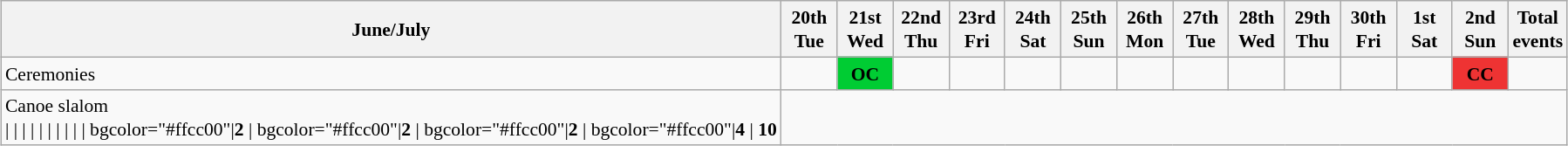<table class="wikitable" style="text-align:center; margin:0.5em auto; font-size:90%; line-height:1.25em">
<tr>
<th>June/July</th>
<th style="width:2.5em">20th<br>Tue</th>
<th style="width:2.5em">21st<br>Wed</th>
<th style="width:2.5em">22nd<br>Thu</th>
<th style="width:2.5em">23rd<br>Fri</th>
<th style="width:2.5em">24th<br>Sat</th>
<th style="width:2.5em">25th<br>Sun</th>
<th style="width:2.5em">26th<br>Mon</th>
<th style="width:2.5em">27th<br>Tue</th>
<th style="width:2.5em">28th<br>Wed</th>
<th style="width:2.5em">29th<br>Thu</th>
<th style="width:2.5em">30th<br>Fri</th>
<th style="width:2.5em">1st<br>Sat</th>
<th style="width:2.5em">2nd<br>Sun</th>
<th><strong>Total<br>events</strong></th>
</tr>
<tr>
<td align=left>Ceremonies</td>
<td></td>
<td bgcolor=#00cc33 align=center><strong>OC</strong></td>
<td></td>
<td></td>
<td></td>
<td></td>
<td></td>
<td></td>
<td></td>
<td></td>
<td></td>
<td></td>
<td bgcolor=#ee3333 align=center><strong>CC</strong></td>
<td></td>
</tr>
<tr>
<td align=left> Canoe slalom<br>|
|
|
|
|
|
|
|
|
| bgcolor="#ffcc00"|<strong>2</strong>
| bgcolor="#ffcc00"|<strong>2</strong>
| bgcolor="#ffcc00"|<strong>2</strong>
| bgcolor="#ffcc00"|<strong>4</strong>
| <strong>10</strong></td>
</tr>
</table>
